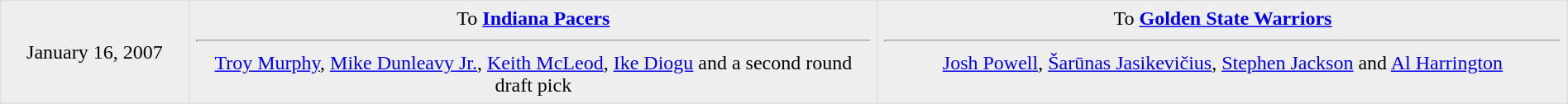<table border=1 style="border-collapse:collapse; text-align: center; width: 100%" bordercolor="#DFDFDF"  cellpadding="5">
<tr bgcolor="eeeeee">
<td style="width:12%">January 16, 2007</td>
<td style="width:44%" valign="top">To <strong><a href='#'>Indiana Pacers</a></strong><hr><a href='#'>Troy Murphy</a>, <a href='#'>Mike Dunleavy Jr.</a>, <a href='#'>Keith McLeod</a>, <a href='#'>Ike Diogu</a> and a second round draft pick</td>
<td style="width:44%" valign="top">To <strong><a href='#'>Golden State Warriors</a></strong><hr> <a href='#'>Josh Powell</a>, <a href='#'>Šarūnas Jasikevičius</a>, <a href='#'>Stephen Jackson</a> and <a href='#'>Al Harrington</a></td>
</tr>
</table>
